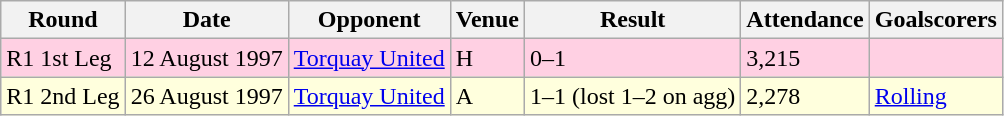<table class="wikitable">
<tr>
<th>Round</th>
<th>Date</th>
<th>Opponent</th>
<th>Venue</th>
<th>Result</th>
<th>Attendance</th>
<th>Goalscorers</th>
</tr>
<tr style="background-color: #ffd0e3;">
<td>R1 1st Leg</td>
<td>12 August 1997</td>
<td><a href='#'>Torquay United</a></td>
<td>H</td>
<td>0–1</td>
<td>3,215</td>
<td></td>
</tr>
<tr style="background-color: #ffffdd;">
<td>R1 2nd Leg</td>
<td>26 August 1997</td>
<td><a href='#'>Torquay United</a></td>
<td>A</td>
<td>1–1 (lost 1–2 on agg)</td>
<td>2,278</td>
<td><a href='#'>Rolling</a></td>
</tr>
</table>
